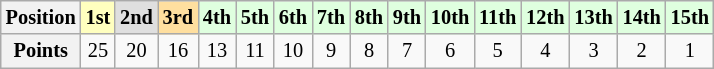<table class="wikitable" style="font-size:85%; text-align:center">
<tr>
<th>Position</th>
<td style="background:#ffffbf;"><strong>1st</strong></td>
<td style="background:#dfdfdf;"><strong>2nd</strong></td>
<td style="background:#ffdf9f;"><strong>3rd</strong></td>
<td style="background:#dfffdf;"><strong>4th</strong></td>
<td style="background:#dfffdf;"><strong>5th</strong></td>
<td style="background:#dfffdf;"><strong>6th</strong></td>
<td style="background:#dfffdf;"><strong>7th</strong></td>
<td style="background:#dfffdf;"><strong>8th</strong></td>
<td style="background:#dfffdf;"><strong>9th</strong></td>
<td style="background:#dfffdf;"><strong>10th</strong></td>
<td style="background:#dfffdf;"><strong>11th</strong></td>
<td style="background:#dfffdf;"><strong>12th</strong></td>
<td style="background:#dfffdf;"><strong>13th</strong></td>
<td style="background:#dfffdf;"><strong>14th</strong></td>
<td style="background:#dfffdf;"><strong>15th</strong></td>
</tr>
<tr>
<th>Points</th>
<td>25</td>
<td>20</td>
<td>16</td>
<td>13</td>
<td>11</td>
<td>10</td>
<td>9</td>
<td>8</td>
<td>7</td>
<td>6</td>
<td>5</td>
<td>4</td>
<td>3</td>
<td>2</td>
<td>1</td>
</tr>
</table>
